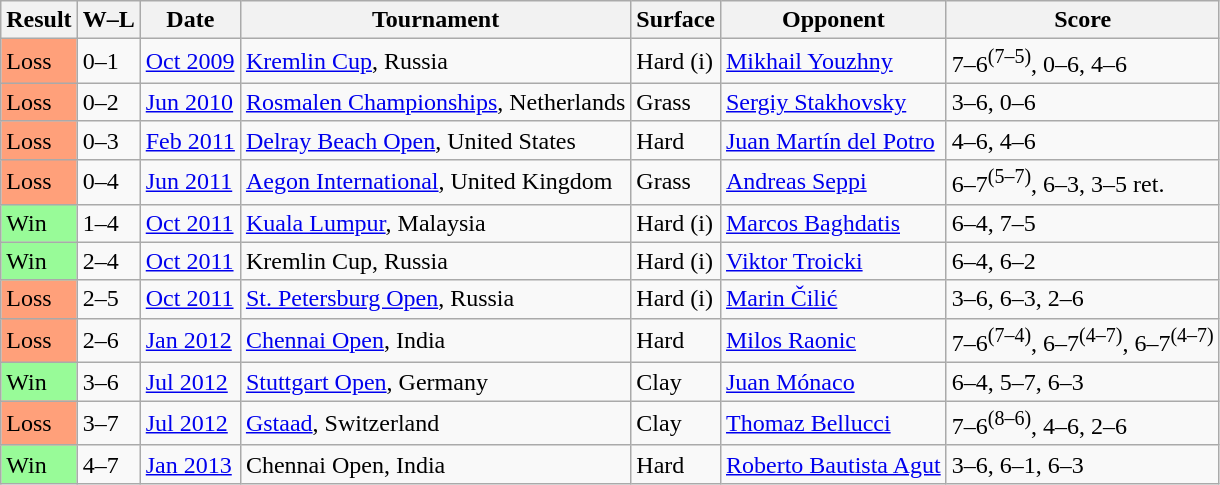<table class=wikitable>
<tr>
<th>Result</th>
<th>W–L</th>
<th>Date</th>
<th>Tournament</th>
<th>Surface</th>
<th>Opponent</th>
<th class="unsortable">Score</th>
</tr>
<tr>
<td style="background:#ffa07a;">Loss</td>
<td>0–1</td>
<td><a href='#'>Oct 2009</a></td>
<td><a href='#'>Kremlin Cup</a>, Russia</td>
<td>Hard (i)</td>
<td> <a href='#'>Mikhail Youzhny</a></td>
<td>7–6<sup>(7–5)</sup>, 0–6, 4–6</td>
</tr>
<tr>
<td style="background:#ffa07a;">Loss</td>
<td>0–2</td>
<td><a href='#'>Jun 2010</a></td>
<td><a href='#'>Rosmalen Championships</a>, Netherlands</td>
<td>Grass</td>
<td> <a href='#'>Sergiy Stakhovsky</a></td>
<td>3–6, 0–6</td>
</tr>
<tr>
<td style="background:#ffa07a;">Loss</td>
<td>0–3</td>
<td><a href='#'>Feb 2011</a></td>
<td><a href='#'>Delray Beach Open</a>, United States</td>
<td>Hard</td>
<td> <a href='#'>Juan Martín del Potro</a></td>
<td>4–6, 4–6</td>
</tr>
<tr>
<td style="background:#ffa07a;">Loss</td>
<td>0–4</td>
<td><a href='#'>Jun 2011</a></td>
<td><a href='#'>Aegon International</a>, United Kingdom</td>
<td>Grass</td>
<td> <a href='#'>Andreas Seppi</a></td>
<td>6–7<sup>(5–7)</sup>, 6–3, 3–5 ret.</td>
</tr>
<tr>
<td style="background:#98fb98;">Win</td>
<td>1–4</td>
<td><a href='#'>Oct 2011</a></td>
<td><a href='#'>Kuala Lumpur</a>, Malaysia</td>
<td>Hard (i)</td>
<td> <a href='#'>Marcos Baghdatis</a></td>
<td>6–4, 7–5</td>
</tr>
<tr>
<td style="background:#98fb98;">Win</td>
<td>2–4</td>
<td><a href='#'>Oct 2011</a></td>
<td>Kremlin Cup, Russia</td>
<td>Hard (i)</td>
<td> <a href='#'>Viktor Troicki</a></td>
<td>6–4, 6–2</td>
</tr>
<tr>
<td style="background:#ffa07a;">Loss</td>
<td>2–5</td>
<td><a href='#'>Oct 2011</a></td>
<td><a href='#'>St. Petersburg Open</a>, Russia</td>
<td>Hard (i)</td>
<td> <a href='#'>Marin Čilić</a></td>
<td>3–6, 6–3, 2–6</td>
</tr>
<tr>
<td style="background:#ffa07a;">Loss</td>
<td>2–6</td>
<td><a href='#'>Jan 2012</a></td>
<td><a href='#'>Chennai Open</a>, India</td>
<td>Hard</td>
<td> <a href='#'>Milos Raonic</a></td>
<td>7–6<sup>(7–4)</sup>, 6–7<sup>(4–7)</sup>, 6–7<sup>(4–7)</sup></td>
</tr>
<tr>
<td style="background:#98fb98;">Win</td>
<td>3–6</td>
<td><a href='#'>Jul 2012</a></td>
<td><a href='#'>Stuttgart Open</a>, Germany</td>
<td>Clay</td>
<td> <a href='#'>Juan Mónaco</a></td>
<td>6–4, 5–7, 6–3</td>
</tr>
<tr>
<td style="background:#ffa07a;">Loss</td>
<td>3–7</td>
<td><a href='#'>Jul 2012</a></td>
<td><a href='#'>Gstaad</a>, Switzerland</td>
<td>Clay</td>
<td> <a href='#'>Thomaz Bellucci</a></td>
<td>7–6<sup>(8–6)</sup>, 4–6, 2–6</td>
</tr>
<tr>
<td style="background:#98fb98;">Win</td>
<td>4–7</td>
<td><a href='#'>Jan 2013</a></td>
<td>Chennai Open, India</td>
<td>Hard</td>
<td> <a href='#'>Roberto Bautista Agut</a></td>
<td>3–6, 6–1, 6–3</td>
</tr>
</table>
